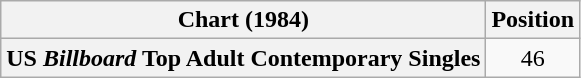<table class="wikitable sortable plainrowheaders">
<tr>
<th>Chart (1984)</th>
<th>Position</th>
</tr>
<tr>
<th scope="row">US <em>Billboard</em> Top Adult Contemporary Singles</th>
<td align="center">46</td>
</tr>
</table>
